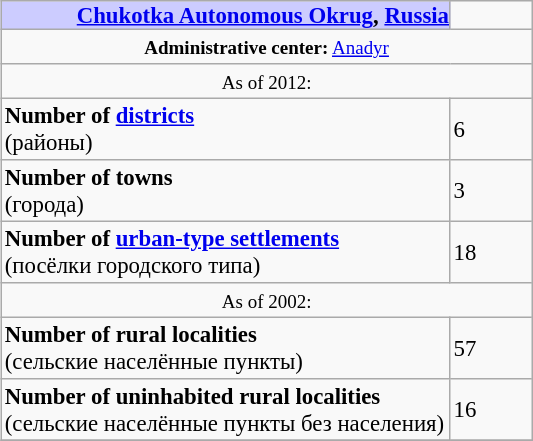<table border=1 align="right" cellpadding=2 cellspacing=0 style="margin: 0 0 1em 1em; background: #f9f9f9; border: 1px #aaa solid; border-collapse: collapse; font-size: 95%;">
<tr>
<th bgcolor="#ccccff" style="padding:0 0 0 50px;"><a href='#'>Chukotka Autonomous Okrug</a>, <a href='#'>Russia</a></th>
<td width="50px"></td>
</tr>
<tr>
<td colspan=2 align="center"><small><strong>Administrative center:</strong> <a href='#'>Anadyr</a></small></td>
</tr>
<tr>
<td colspan=2 align="center"><small>As of 2012:</small></td>
</tr>
<tr>
<td><strong>Number of <a href='#'>districts</a></strong><br>(районы)</td>
<td>6</td>
</tr>
<tr>
<td><strong>Number of towns</strong><br>(города)</td>
<td>3</td>
</tr>
<tr>
<td><strong>Number of <a href='#'>urban-type settlements</a></strong><br>(посёлки городского типа)</td>
<td>18</td>
</tr>
<tr>
<td colspan=2 align="center"><small>As of 2002:</small></td>
</tr>
<tr>
<td><strong>Number of rural localities</strong><br>(сельские населённые пункты)</td>
<td>57</td>
</tr>
<tr>
<td><strong>Number of uninhabited rural localities</strong><br>(сельские населённые пункты без населения)</td>
<td>16</td>
</tr>
<tr>
</tr>
</table>
